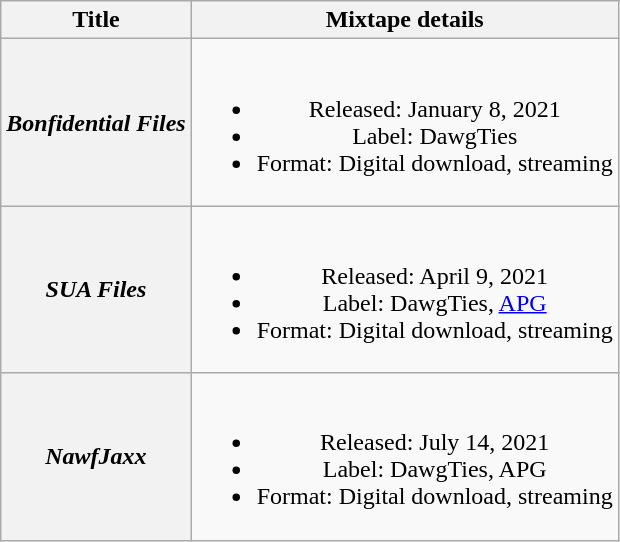<table class="wikitable plainrowheaders" style="text-align:center;">
<tr>
<th>Title</th>
<th>Mixtape details</th>
</tr>
<tr>
<th scope="row"><em>Bonfidential Files</em></th>
<td><br><ul><li>Released: January 8, 2021</li><li>Label: DawgTies</li><li>Format: Digital download, streaming</li></ul></td>
</tr>
<tr>
<th scope="row"><em>SUA Files</em></th>
<td><br><ul><li>Released: April 9, 2021</li><li>Label: DawgTies, <a href='#'>APG</a></li><li>Format: Digital download, streaming</li></ul></td>
</tr>
<tr>
<th scope="row"><em>NawfJaxx</em></th>
<td><br><ul><li>Released: July 14, 2021</li><li>Label: DawgTies, APG</li><li>Format: Digital download, streaming</li></ul></td>
</tr>
</table>
